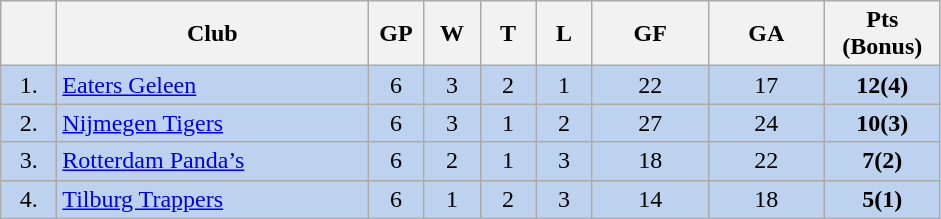<table class="wikitable">
<tr>
<th width="30"></th>
<th width="200">Club</th>
<th width="30">GP</th>
<th width="30">W</th>
<th width="30">T</th>
<th width="30">L</th>
<th width="70">GF</th>
<th width="70">GA</th>
<th width="70">Pts (Bonus)</th>
</tr>
<tr bgcolor="#BCD2EE" align="center">
<td>1.</td>
<td align="left"><a href='#'>Eaters Geleen</a></td>
<td>6</td>
<td>3</td>
<td>2</td>
<td>1</td>
<td>22</td>
<td>17</td>
<td><strong>12(4)</strong></td>
</tr>
<tr bgcolor="#BCD2EE" align="center">
<td>2.</td>
<td align="left"><a href='#'>Nijmegen Tigers</a></td>
<td>6</td>
<td>3</td>
<td>1</td>
<td>2</td>
<td>27</td>
<td>24</td>
<td><strong>10(3)</strong></td>
</tr>
<tr bgcolor="#BCD2EE" align="center">
<td>3.</td>
<td align="left"><a href='#'>Rotterdam Panda’s</a></td>
<td>6</td>
<td>2</td>
<td>1</td>
<td>3</td>
<td>18</td>
<td>22</td>
<td><strong>7(2)</strong></td>
</tr>
<tr bgcolor="#BCD2EE" align="center">
<td>4.</td>
<td align="left"><a href='#'>Tilburg Trappers</a></td>
<td>6</td>
<td>1</td>
<td>2</td>
<td>3</td>
<td>14</td>
<td>18</td>
<td><strong>5(1)</strong></td>
</tr>
</table>
